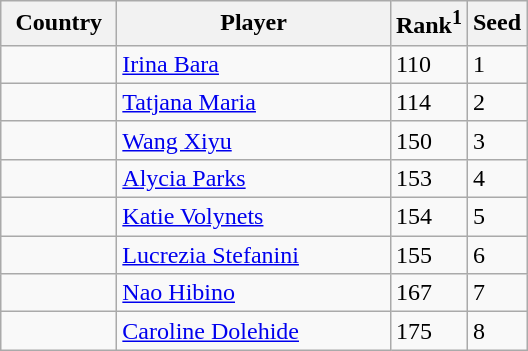<table class="sortable wikitable">
<tr>
<th width="70">Country</th>
<th width="175">Player</th>
<th>Rank<sup>1</sup></th>
<th>Seed</th>
</tr>
<tr>
<td></td>
<td><a href='#'>Irina Bara</a></td>
<td>110</td>
<td>1</td>
</tr>
<tr>
<td></td>
<td><a href='#'>Tatjana Maria</a></td>
<td>114</td>
<td>2</td>
</tr>
<tr>
<td></td>
<td><a href='#'>Wang Xiyu</a></td>
<td>150</td>
<td>3</td>
</tr>
<tr>
<td></td>
<td><a href='#'>Alycia Parks</a></td>
<td>153</td>
<td>4</td>
</tr>
<tr>
<td></td>
<td><a href='#'>Katie Volynets</a></td>
<td>154</td>
<td>5</td>
</tr>
<tr>
<td></td>
<td><a href='#'>Lucrezia Stefanini</a></td>
<td>155</td>
<td>6</td>
</tr>
<tr>
<td></td>
<td><a href='#'>Nao Hibino</a></td>
<td>167</td>
<td>7</td>
</tr>
<tr>
<td></td>
<td><a href='#'>Caroline Dolehide</a></td>
<td>175</td>
<td>8</td>
</tr>
</table>
